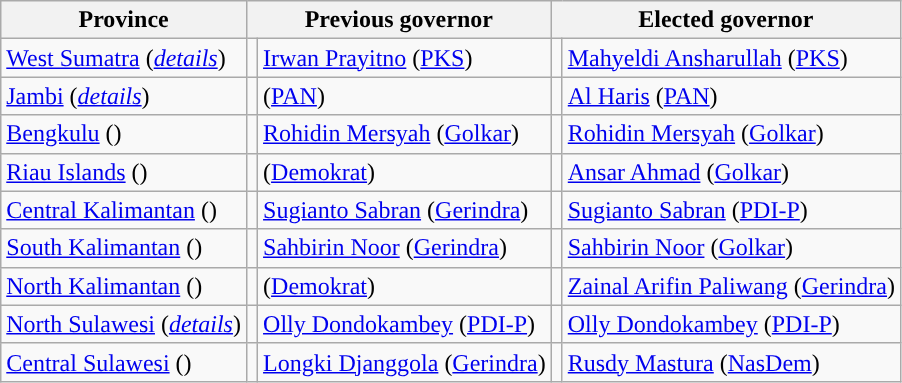<table class="wikitable">
<tr>
<th>Province</th>
<th colspan=2>Previous governor</th>
<th colspan=2>Elected governor</th>
</tr>
<tr>
<td><a href='#'>West Sumatra</a> (<a href='#'><em>details</em></a>)</td>
<td style="background:"></td>
<td><a href='#'>Irwan Prayitno</a> (<a href='#'>PKS</a>)</td>
<td style="background:"></td>
<td><a href='#'>Mahyeldi Ansharullah</a> (<a href='#'>PKS</a>)</td>
</tr>
<tr>
<td><a href='#'>Jambi</a> (<a href='#'><em>details</em></a>)</td>
<td style="background:"></td>
<td> (<a href='#'>PAN</a>)</td>
<td style="background:"></td>
<td><a href='#'>Al Haris</a> (<a href='#'>PAN</a>)</td>
</tr>
<tr>
<td><a href='#'>Bengkulu</a> ()</td>
<td style="background:"></td>
<td><a href='#'>Rohidin Mersyah</a> (<a href='#'>Golkar</a>)</td>
<td style="background:"></td>
<td><a href='#'>Rohidin Mersyah</a> (<a href='#'>Golkar</a>)</td>
</tr>
<tr>
<td><a href='#'>Riau Islands</a> ()</td>
<td style="background:"></td>
<td> (<a href='#'>Demokrat</a>)</td>
<td style="background:"></td>
<td><a href='#'>Ansar Ahmad</a> (<a href='#'>Golkar</a>)</td>
</tr>
<tr>
<td><a href='#'>Central Kalimantan</a> ()</td>
<td style="background:"></td>
<td><a href='#'>Sugianto Sabran</a> (<a href='#'>Gerindra</a>)</td>
<td style="background:"></td>
<td><a href='#'>Sugianto Sabran</a> (<a href='#'>PDI-P</a>)</td>
</tr>
<tr>
<td><a href='#'>South Kalimantan</a> ()</td>
<td style="background:"></td>
<td><a href='#'>Sahbirin Noor</a> (<a href='#'>Gerindra</a>)</td>
<td style="background:"></td>
<td><a href='#'>Sahbirin Noor</a> (<a href='#'>Golkar</a>)</td>
</tr>
<tr>
<td><a href='#'>North Kalimantan</a> ()</td>
<td style="background:"></td>
<td> (<a href='#'>Demokrat</a>)</td>
<td style="background:"></td>
<td><a href='#'>Zainal Arifin Paliwang</a> (<a href='#'>Gerindra</a>)</td>
</tr>
<tr>
<td><a href='#'>North Sulawesi</a> (<a href='#'><em>details</em></a>)</td>
<td style="background:"></td>
<td><a href='#'>Olly Dondokambey</a> (<a href='#'>PDI-P</a>)</td>
<td style="background:"></td>
<td><a href='#'>Olly Dondokambey</a> (<a href='#'>PDI-P</a>)</td>
</tr>
<tr>
<td><a href='#'>Central Sulawesi</a> ()</td>
<td style="background:"></td>
<td><a href='#'>Longki Djanggola</a> (<a href='#'>Gerindra</a>)</td>
<td style="background:"></td>
<td><a href='#'>Rusdy Mastura</a> (<a href='#'>NasDem</a>)</td>
</tr>
</table>
